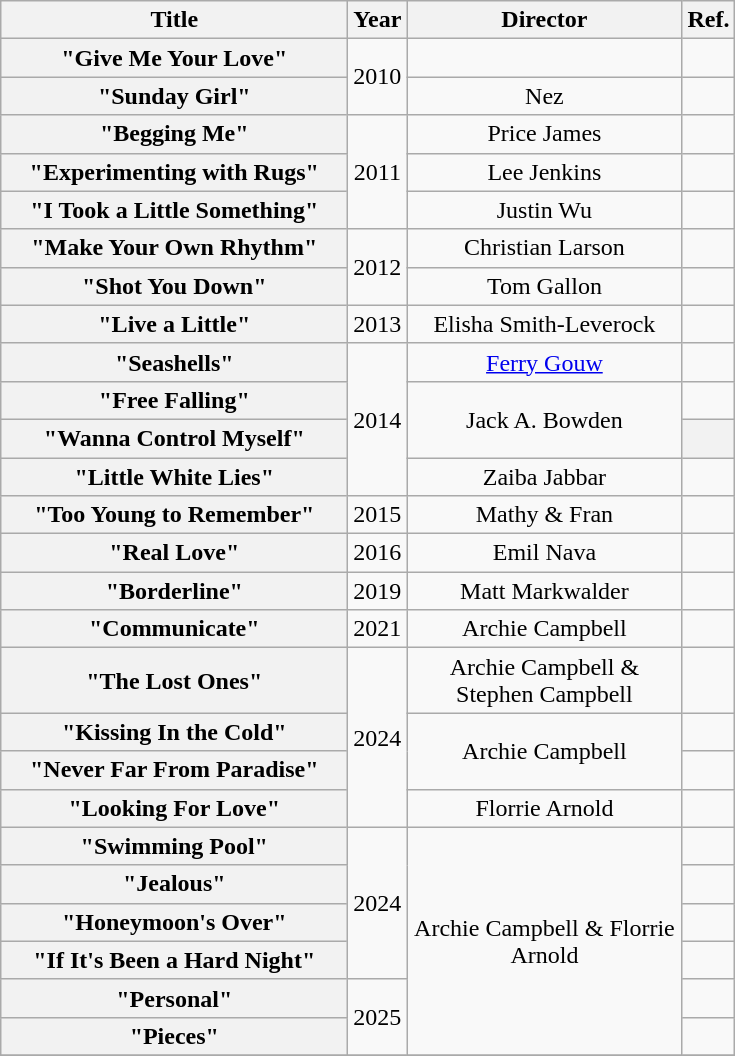<table class="wikitable plainrowheaders" style="text-align:center;">
<tr>
<th scope="col" style="width:14em;">Title</th>
<th scope="col">Year</th>
<th scope="col" style="width:11em;">Director</th>
<th>Ref.</th>
</tr>
<tr>
<th scope="row">"Give Me Your Love"</th>
<td rowspan="2">2010</td>
<td></td>
<td></td>
</tr>
<tr>
<th scope="row">"Sunday Girl" </th>
<td>Nez</td>
<td></td>
</tr>
<tr>
<th scope="row">"Begging Me"</th>
<td rowspan="3">2011</td>
<td>Price James</td>
<td></td>
</tr>
<tr>
<th scope="row">"Experimenting with Rugs"</th>
<td>Lee Jenkins</td>
<td></td>
</tr>
<tr>
<th scope="row">"I Took a Little Something"</th>
<td>Justin Wu</td>
<td></td>
</tr>
<tr>
<th scope="row">"Make Your Own Rhythm"</th>
<td rowspan="2">2012</td>
<td>Christian Larson</td>
<td></td>
</tr>
<tr>
<th scope="row">"Shot You Down"</th>
<td>Tom Gallon</td>
<td></td>
</tr>
<tr>
<th scope="row">"Live a Little"</th>
<td>2013</td>
<td>Elisha Smith-Leverock</td>
<td></td>
</tr>
<tr>
<th scope="row">"Seashells"</th>
<td rowspan="4">2014</td>
<td><a href='#'>Ferry Gouw</a></td>
<td></td>
</tr>
<tr>
<th scope="row">"Free Falling"</th>
<td rowspan="2">Jack A. Bowden</td>
<td></td>
</tr>
<tr>
<th scope="row">"Wanna Control Myself"</th>
<th></th>
</tr>
<tr>
<th scope="row">"Little White Lies"</th>
<td>Zaiba Jabbar</td>
<td></td>
</tr>
<tr>
<th scope="row">"Too Young to Remember"</th>
<td>2015</td>
<td>Mathy & Fran</td>
<td></td>
</tr>
<tr>
<th scope="row">"Real Love"</th>
<td>2016</td>
<td>Emil Nava</td>
<td></td>
</tr>
<tr>
<th scope="row">"Borderline"</th>
<td>2019</td>
<td>Matt Markwalder</td>
<td></td>
</tr>
<tr>
<th scope="row">"Communicate"</th>
<td>2021</td>
<td>Archie Campbell</td>
<td></td>
</tr>
<tr>
<th scope="row">"The Lost Ones"</th>
<td rowspan="4">2024</td>
<td>Archie Campbell & Stephen Campbell</td>
<td></td>
</tr>
<tr>
<th scope="row">"Kissing In the Cold"</th>
<td rowspan="2">Archie Campbell</td>
<td></td>
</tr>
<tr>
<th scope="row">"Never Far From Paradise"</th>
<td></td>
</tr>
<tr>
<th scope="row">"Looking For Love"</th>
<td>Florrie Arnold</td>
<td></td>
</tr>
<tr>
<th scope="row">"Swimming Pool"</th>
<td rowspan="4">2024</td>
<td rowspan="6">Archie Campbell & Florrie Arnold</td>
<td></td>
</tr>
<tr>
<th scope="row">"Jealous"</th>
<td></td>
</tr>
<tr>
<th scope="row">"Honeymoon's Over"</th>
<td></td>
</tr>
<tr>
<th scope="row">"If It's Been a Hard Night"</th>
<td></td>
</tr>
<tr>
<th scope="row">"Personal"</th>
<td rowspan="2">2025</td>
<td></td>
</tr>
<tr>
<th scope="row">"Pieces"</th>
<td></td>
</tr>
<tr>
</tr>
</table>
